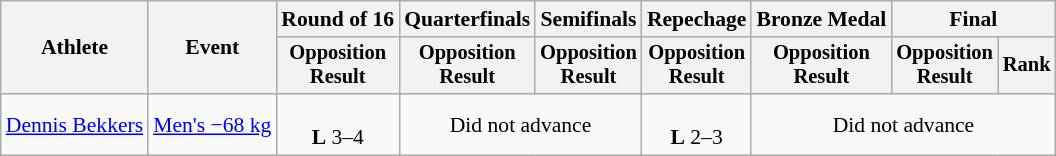<table class="wikitable" style="font-size:90%">
<tr>
<th rowspan="2">Athlete</th>
<th rowspan="2">Event</th>
<th>Round of 16</th>
<th>Quarterfinals</th>
<th>Semifinals</th>
<th>Repechage</th>
<th>Bronze Medal</th>
<th colspan=2>Final</th>
</tr>
<tr style="font-size:95%">
<th>Opposition<br>Result</th>
<th>Opposition<br>Result</th>
<th>Opposition<br>Result</th>
<th>Opposition<br>Result</th>
<th>Opposition<br>Result</th>
<th>Opposition<br>Result</th>
<th>Rank</th>
</tr>
<tr align=center>
<td align=left><a href='#'>Dennis Bekkers</a></td>
<td align=left><a href='#'>Men's −68 kg</a></td>
<td><br><strong>L</strong> 3–4</td>
<td colspan=2>Did not advance</td>
<td><br><strong>L</strong> 2–3</td>
<td colspan=3>Did not advance</td>
</tr>
</table>
